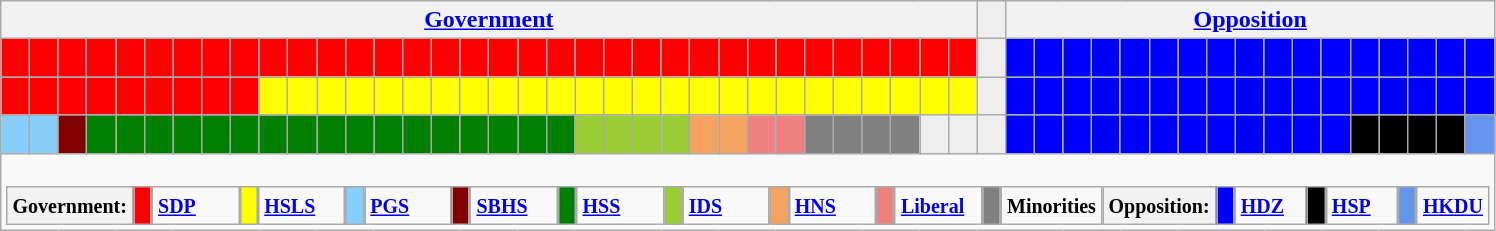<table class="wikitable">
<tr>
<th colspan="34"><a href='#'>Government</a></th>
<td colspan="1" bgcolor="#EEEEEE"> </td>
<th colspan="17"><a href='#'>Opposition</a></th>
</tr>
<tr ----------------- >
<td bgcolor=red> </td>
<td bgcolor=red> </td>
<td bgcolor=red> </td>
<td bgcolor=red> </td>
<td bgcolor=red> </td>
<td bgcolor=red> </td>
<td bgcolor=red> </td>
<td bgcolor=red> </td>
<td bgcolor=red> </td>
<td bgcolor=red> </td>
<td bgcolor=red> </td>
<td bgcolor=red> </td>
<td bgcolor=red> </td>
<td bgcolor=red> </td>
<td bgcolor=red> </td>
<td bgcolor=red> </td>
<td bgcolor=red> </td>
<td bgcolor=red> </td>
<td bgcolor=red> </td>
<td bgcolor=red> </td>
<td bgcolor=red> </td>
<td bgcolor=red> </td>
<td bgcolor=red> </td>
<td bgcolor=red> </td>
<td bgcolor=red> </td>
<td bgcolor=red> </td>
<td bgcolor=red> </td>
<td bgcolor=red> </td>
<td bgcolor=red> </td>
<td bgcolor=red> </td>
<td bgcolor=red> </td>
<td bgcolor=red> </td>
<td bgcolor=red> </td>
<td bgcolor=red> </td>
<td colspan="1" bgcolor="#EEEEEE">  </td>
<td bgcolor=blue> </td>
<td bgcolor=blue> </td>
<td bgcolor=blue> </td>
<td bgcolor=blue> </td>
<td bgcolor=blue> </td>
<td bgcolor=blue> </td>
<td bgcolor=blue> </td>
<td bgcolor=blue> </td>
<td bgcolor=blue> </td>
<td bgcolor=blue> </td>
<td bgcolor=blue> </td>
<td bgcolor=blue> </td>
<td bgcolor=blue> </td>
<td bgcolor=blue> </td>
<td bgcolor=blue> </td>
<td bgcolor=blue> </td>
<td bgcolor=blue> </td>
</tr>
<tr ----------------- >
<td bgcolor=red> </td>
<td bgcolor=red> </td>
<td bgcolor=red> </td>
<td bgcolor=red> </td>
<td bgcolor=red> </td>
<td bgcolor=red> </td>
<td bgcolor=red> </td>
<td bgcolor=red> </td>
<td bgcolor=red> </td>
<td bgcolor=yellow> </td>
<td bgcolor=yellow> </td>
<td bgcolor=yellow> </td>
<td bgcolor=yellow> </td>
<td bgcolor=yellow> </td>
<td bgcolor=yellow> </td>
<td bgcolor=yellow> </td>
<td bgcolor=yellow> </td>
<td bgcolor=yellow> </td>
<td bgcolor=yellow> </td>
<td bgcolor=yellow> </td>
<td bgcolor=yellow> </td>
<td bgcolor=yellow> </td>
<td bgcolor=yellow> </td>
<td bgcolor=yellow> </td>
<td bgcolor=yellow> </td>
<td bgcolor=yellow> </td>
<td bgcolor=yellow> </td>
<td bgcolor=yellow> </td>
<td bgcolor=yellow> </td>
<td bgcolor=yellow> </td>
<td bgcolor=yellow> </td>
<td bgcolor=yellow> </td>
<td bgcolor=yellow> </td>
<td bgcolor=yellow> </td>
<td colspan="1" bgcolor="#EEEEEE">  </td>
<td bgcolor=blue> </td>
<td bgcolor=blue> </td>
<td bgcolor=blue> </td>
<td bgcolor=blue> </td>
<td bgcolor=blue> </td>
<td bgcolor=blue> </td>
<td bgcolor=blue> </td>
<td bgcolor=blue> </td>
<td bgcolor=blue> </td>
<td bgcolor=blue> </td>
<td bgcolor=blue> </td>
<td bgcolor=blue> </td>
<td bgcolor=blue> </td>
<td bgcolor=blue> </td>
<td bgcolor=blue> </td>
<td bgcolor=blue> </td>
<td bgcolor=blue> </td>
</tr>
<tr ----------------- >
<td bgcolor=lightskyblue> </td>
<td bgcolor=lightskyblue> </td>
<td bgcolor=#800000> </td>
<td bgcolor=green> </td>
<td bgcolor=green> </td>
<td bgcolor=green> </td>
<td bgcolor=green> </td>
<td bgcolor=green> </td>
<td bgcolor=green> </td>
<td bgcolor=green> </td>
<td bgcolor=green> </td>
<td bgcolor=green> </td>
<td bgcolor=green> </td>
<td bgcolor=green> </td>
<td bgcolor=green> </td>
<td bgcolor=green> </td>
<td bgcolor=green> </td>
<td bgcolor=green> </td>
<td bgcolor=green> </td>
<td bgcolor=green> </td>
<td bgcolor=#9ACD32> </td>
<td bgcolor=#9ACD32> </td>
<td bgcolor=#9ACD32> </td>
<td bgcolor=#9ACD32> </td>
<td bgcolor=sandybrown> </td>
<td bgcolor=sandybrown> </td>
<td bgcolor=lightcoral> </td>
<td bgcolor=lightcoral> </td>
<td bgcolor=gray> </td>
<td bgcolor=gray> </td>
<td bgcolor=gray> </td>
<td bgcolor=gray> </td>
<td colspan="1" bgcolor="#EEEEEE">  </td>
<td colspan="1" bgcolor="#EEEEEE">  </td>
<td colspan="1" bgcolor="#EEEEEE">  </td>
<td bgcolor=blue> </td>
<td bgcolor=blue> </td>
<td bgcolor=blue> </td>
<td bgcolor=blue> </td>
<td bgcolor=blue> </td>
<td bgcolor=blue> </td>
<td bgcolor=blue> </td>
<td bgcolor=blue> </td>
<td bgcolor=blue> </td>
<td bgcolor=blue> </td>
<td bgcolor=blue> </td>
<td bgcolor=blue> </td>
<td bgcolor=black> </td>
<td bgcolor=black> </td>
<td bgcolor=black> </td>
<td bgcolor=black> </td>
<td bgcolor=cornflowerblue> </td>
</tr>
<tr ----------------->
<td colspan="52"><br><table cellspacing="0" align="left">
<tr>
<th width=50><small>Government:</small></th>
<td bgcolor=red> </td>
<td width=50><small><strong><a href='#'>SDP</a></strong></small></td>
<td bgcolor=yellow> </td>
<td width=50><small><strong><a href='#'>HSLS</a></strong></small></td>
<td bgcolor=lightskyblue> </td>
<td width=50><small><strong><a href='#'>PGS</a></strong></small></td>
<td bgcolor=#800000> </td>
<td width=50><small><strong><a href='#'>SBHS</a></strong></small></td>
<td bgcolor=green> </td>
<td width=50><small><strong><a href='#'>HSS</a></strong></small></td>
<td bgcolor=#9ACD32> </td>
<td width=50><small><strong><a href='#'>IDS</a></strong></small></td>
<td bgcolor=sandybrown> </td>
<td width=50><small><strong><a href='#'>HNS</a></strong></small></td>
<td bgcolor=lightcoral> </td>
<td width=50><small><strong><a href='#'>Liberal</a></strong></small></td>
<td bgcolor=gray> </td>
<td width=50><small><strong>Minorities</strong></small></td>
</tr>
</table>
<table cellspacing="0" align="right">
<tr>
<th width=40><small>Opposition:</small></th>
<td bgcolor=blue> </td>
<td width=40><small><strong><a href='#'>HDZ</a></strong></small></td>
<td bgcolor=black> </td>
<td width=40><small><strong><a href='#'>HSP</a></strong></small></td>
<td bgcolor=cornflowerblue> </td>
<td width=40><small><strong><a href='#'>HKDU</a></strong></small></td>
</tr>
</table>
</td>
</tr>
</table>
